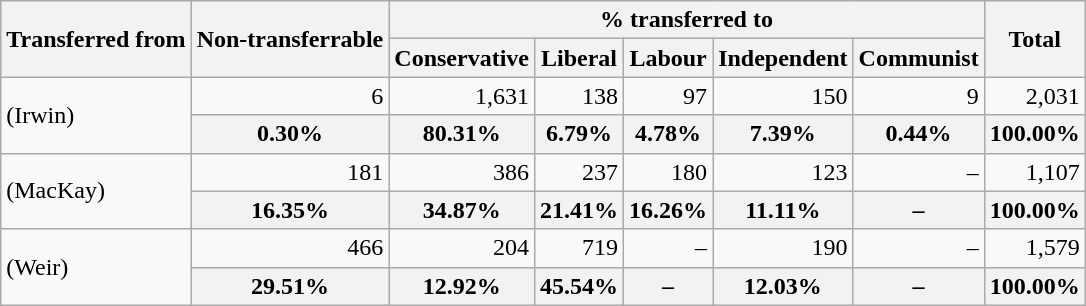<table class="wikitable" style="text-align:right;">
<tr>
<th rowspan="2">Transferred from</th>
<th rowspan="2">Non-transferrable</th>
<th colspan="5">% transferred to</th>
<th rowspan="2">Total</th>
</tr>
<tr>
<th>Conservative</th>
<th>Liberal</th>
<th>Labour</th>
<th>Independent</th>
<th>Communist</th>
</tr>
<tr>
<td style="text-align:left;" rowspan="2"> (Irwin)</td>
<td>6</td>
<td>1,631</td>
<td>138</td>
<td>97</td>
<td>150</td>
<td>9</td>
<td>2,031</td>
</tr>
<tr>
<th>0.30%</th>
<th>80.31%</th>
<th>6.79%</th>
<th>4.78%</th>
<th>7.39%</th>
<th>0.44%</th>
<th>100.00%</th>
</tr>
<tr>
<td style="text-align:left;" rowspan="2"> (MacKay)</td>
<td>181</td>
<td>386</td>
<td>237</td>
<td>180</td>
<td>123</td>
<td>–</td>
<td>1,107</td>
</tr>
<tr>
<th>16.35%</th>
<th>34.87%</th>
<th>21.41%</th>
<th>16.26%</th>
<th>11.11%</th>
<th>–</th>
<th>100.00%</th>
</tr>
<tr>
<td style="text-align:left;" rowspan="2"> (Weir)</td>
<td>466</td>
<td>204</td>
<td>719</td>
<td>–</td>
<td>190</td>
<td>–</td>
<td>1,579</td>
</tr>
<tr>
<th>29.51%</th>
<th>12.92%</th>
<th>45.54%</th>
<th>–</th>
<th>12.03%</th>
<th>–</th>
<th>100.00%</th>
</tr>
</table>
